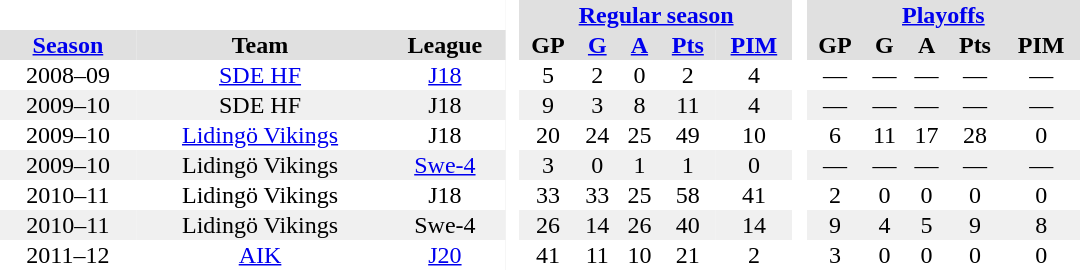<table border="0" cellpadding="1" cellspacing="0" style="text-align:center; width:45em">
<tr bgcolor="#e0e0e0">
<th colspan="3" bgcolor="#ffffff"> </th>
<th rowspan="99" bgcolor="#ffffff"> </th>
<th colspan="5"><a href='#'>Regular season</a></th>
<th rowspan="99" bgcolor="#ffffff"> </th>
<th colspan="5"><a href='#'>Playoffs</a></th>
</tr>
<tr bgcolor="#e0e0e0">
<th><a href='#'>Season</a></th>
<th>Team</th>
<th>League</th>
<th>GP</th>
<th><a href='#'>G</a></th>
<th><a href='#'>A</a></th>
<th><a href='#'>Pts</a></th>
<th><a href='#'>PIM</a></th>
<th>GP</th>
<th>G</th>
<th>A</th>
<th>Pts</th>
<th>PIM</th>
</tr>
<tr>
<td>2008–09</td>
<td><a href='#'>SDE HF</a></td>
<td><a href='#'>J18</a></td>
<td>5</td>
<td>2</td>
<td>0</td>
<td>2</td>
<td>4</td>
<td>—</td>
<td>—</td>
<td>—</td>
<td>—</td>
<td>—</td>
</tr>
<tr bgcolor="#f0f0f0">
<td>2009–10</td>
<td>SDE HF</td>
<td>J18</td>
<td>9</td>
<td>3</td>
<td>8</td>
<td>11</td>
<td>4</td>
<td>—</td>
<td>—</td>
<td>—</td>
<td>—</td>
<td>—</td>
</tr>
<tr>
<td>2009–10</td>
<td><a href='#'>Lidingö Vikings</a></td>
<td>J18</td>
<td>20</td>
<td>24</td>
<td>25</td>
<td>49</td>
<td>10</td>
<td>6</td>
<td>11</td>
<td>17</td>
<td>28</td>
<td>0</td>
</tr>
<tr bgcolor="#f0f0f0">
<td>2009–10</td>
<td>Lidingö Vikings</td>
<td><a href='#'>Swe-4</a></td>
<td>3</td>
<td>0</td>
<td>1</td>
<td>1</td>
<td>0</td>
<td>—</td>
<td>—</td>
<td>—</td>
<td>—</td>
<td>—</td>
</tr>
<tr>
<td>2010–11</td>
<td>Lidingö Vikings</td>
<td>J18</td>
<td>33</td>
<td>33</td>
<td>25</td>
<td>58</td>
<td>41</td>
<td>2</td>
<td>0</td>
<td>0</td>
<td>0</td>
<td>0</td>
</tr>
<tr bgcolor="#f0f0f0">
<td>2010–11</td>
<td>Lidingö Vikings</td>
<td>Swe-4</td>
<td>26</td>
<td>14</td>
<td>26</td>
<td>40</td>
<td>14</td>
<td>9</td>
<td>4</td>
<td>5</td>
<td>9</td>
<td>8</td>
</tr>
<tr>
<td>2011–12</td>
<td><a href='#'>AIK</a></td>
<td><a href='#'>J20</a></td>
<td>41</td>
<td>11</td>
<td>10</td>
<td>21</td>
<td>2</td>
<td>3</td>
<td>0</td>
<td>0</td>
<td>0</td>
<td>0</td>
</tr>
</table>
